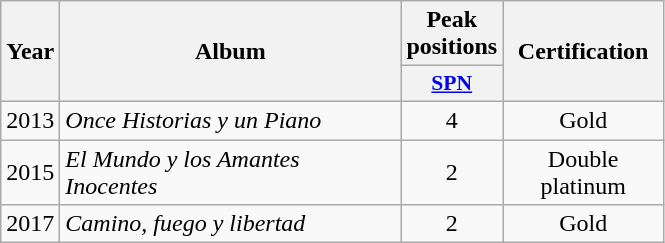<table class="wikitable">
<tr>
<th align="center" rowspan="2" width="10">Year</th>
<th align="center" rowspan="2" width="220">Album</th>
<th align="center" colspan="1" width="20">Peak positions</th>
<th align="center" rowspan="2" width="100">Certification</th>
</tr>
<tr>
<th scope="col" style="width:3em;font-size:90%;"><a href='#'>SPN</a><br></th>
</tr>
<tr>
<td style="text-align:center;">2013</td>
<td><em>Once Historias y un Piano</em></td>
<td style="text-align:center;">4</td>
<td style="text-align:center;">Gold</td>
</tr>
<tr>
<td style="text-align:center;">2015</td>
<td><em>El Mundo y los Amantes Inocentes</em></td>
<td style="text-align:center;">2</td>
<td style="text-align:center;">Double platinum</td>
</tr>
<tr>
<td style="text-align:center;">2017</td>
<td><em>Camino, fuego y libertad</em></td>
<td style="text-align:center;">2<br></td>
<td style="text-align:center;">Gold</td>
</tr>
</table>
